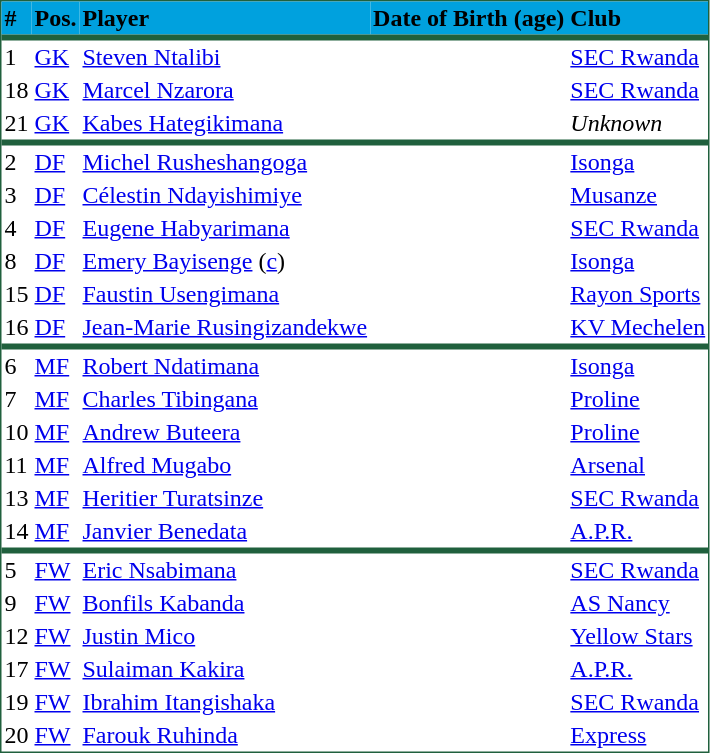<table class="sortable" cellpadding="2" cellspacing="0"  style="text-align:left; font-size:100%; border: 1px solid #20603D;">
<tr style="background:#00A1DE;">
<th><span>#</span></th>
<th><span>Pos.</span></th>
<th><span>Player</span></th>
<th><span>Date of Birth (age)</span></th>
<th><span>Club</span></th>
</tr>
<tr ---->
<th colspan="5" bgcolor="#20603D" align="left"></th>
</tr>
<tr ---->
<td>1</td>
<td><a href='#'>GK</a></td>
<td><a href='#'>Steven Ntalibi</a></td>
<td></td>
<td> <a href='#'>SEC Rwanda</a></td>
</tr>
<tr>
<td>18</td>
<td><a href='#'>GK</a></td>
<td><a href='#'>Marcel Nzarora</a></td>
<td></td>
<td> <a href='#'>SEC Rwanda</a></td>
</tr>
<tr>
<td>21</td>
<td><a href='#'>GK</a></td>
<td><a href='#'>Kabes Hategikimana</a></td>
<td></td>
<td><em>Unknown</em></td>
</tr>
<tr ---->
<th colspan="5" bgcolor="#20603D" align="left"></th>
</tr>
<tr ---->
<td>2</td>
<td><a href='#'>DF</a></td>
<td><a href='#'>Michel Rusheshangoga</a></td>
<td></td>
<td> <a href='#'>Isonga</a></td>
</tr>
<tr>
<td>3</td>
<td><a href='#'>DF</a></td>
<td><a href='#'>Célestin Ndayishimiye</a></td>
<td></td>
<td> <a href='#'>Musanze</a></td>
</tr>
<tr>
<td>4</td>
<td><a href='#'>DF</a></td>
<td><a href='#'>Eugene Habyarimana</a></td>
<td></td>
<td> <a href='#'>SEC Rwanda</a></td>
</tr>
<tr>
<td>8</td>
<td><a href='#'>DF</a></td>
<td><a href='#'>Emery Bayisenge</a> (<a href='#'>c</a>)</td>
<td></td>
<td> <a href='#'>Isonga</a></td>
</tr>
<tr>
<td>15</td>
<td><a href='#'>DF</a></td>
<td><a href='#'>Faustin Usengimana</a></td>
<td></td>
<td> <a href='#'>Rayon Sports</a></td>
</tr>
<tr>
<td>16</td>
<td><a href='#'>DF</a></td>
<td><a href='#'>Jean-Marie Rusingizandekwe</a></td>
<td></td>
<td> <a href='#'>KV Mechelen</a></td>
</tr>
<tr ---->
<th colspan="5" bgcolor="#20603D" align="left"></th>
</tr>
<tr ---->
<td>6</td>
<td><a href='#'>MF</a></td>
<td><a href='#'>Robert Ndatimana</a></td>
<td></td>
<td> <a href='#'>Isonga</a></td>
</tr>
<tr>
<td>7</td>
<td><a href='#'>MF</a></td>
<td><a href='#'>Charles Tibingana</a></td>
<td></td>
<td> <a href='#'>Proline</a></td>
</tr>
<tr>
<td>10</td>
<td><a href='#'>MF</a></td>
<td><a href='#'>Andrew Buteera</a></td>
<td></td>
<td> <a href='#'>Proline</a></td>
</tr>
<tr>
<td>11</td>
<td><a href='#'>MF</a></td>
<td><a href='#'>Alfred Mugabo</a></td>
<td></td>
<td> <a href='#'>Arsenal</a></td>
</tr>
<tr>
<td>13</td>
<td><a href='#'>MF</a></td>
<td><a href='#'>Heritier Turatsinze</a></td>
<td></td>
<td> <a href='#'>SEC Rwanda</a></td>
</tr>
<tr>
<td>14</td>
<td><a href='#'>MF</a></td>
<td><a href='#'>Janvier Benedata</a></td>
<td></td>
<td> <a href='#'>A.P.R.</a></td>
</tr>
<tr ---->
<th colspan="5" bgcolor="#20603D" align="left"></th>
</tr>
<tr ---->
<td>5</td>
<td><a href='#'>FW</a></td>
<td><a href='#'>Eric Nsabimana</a></td>
<td></td>
<td> <a href='#'>SEC Rwanda</a></td>
</tr>
<tr>
<td>9</td>
<td><a href='#'>FW</a></td>
<td><a href='#'>Bonfils Kabanda</a></td>
<td></td>
<td> <a href='#'>AS Nancy</a></td>
</tr>
<tr>
<td>12</td>
<td><a href='#'>FW</a></td>
<td><a href='#'>Justin Mico</a></td>
<td></td>
<td> <a href='#'>Yellow Stars</a></td>
</tr>
<tr>
<td>17</td>
<td><a href='#'>FW</a></td>
<td><a href='#'>Sulaiman Kakira</a></td>
<td></td>
<td> <a href='#'>A.P.R.</a></td>
</tr>
<tr>
<td>19</td>
<td><a href='#'>FW</a></td>
<td><a href='#'>Ibrahim Itangishaka</a></td>
<td></td>
<td> <a href='#'>SEC Rwanda</a></td>
</tr>
<tr>
<td>20</td>
<td><a href='#'>FW</a></td>
<td><a href='#'>Farouk Ruhinda</a></td>
<td></td>
<td> <a href='#'>Express</a></td>
</tr>
</table>
